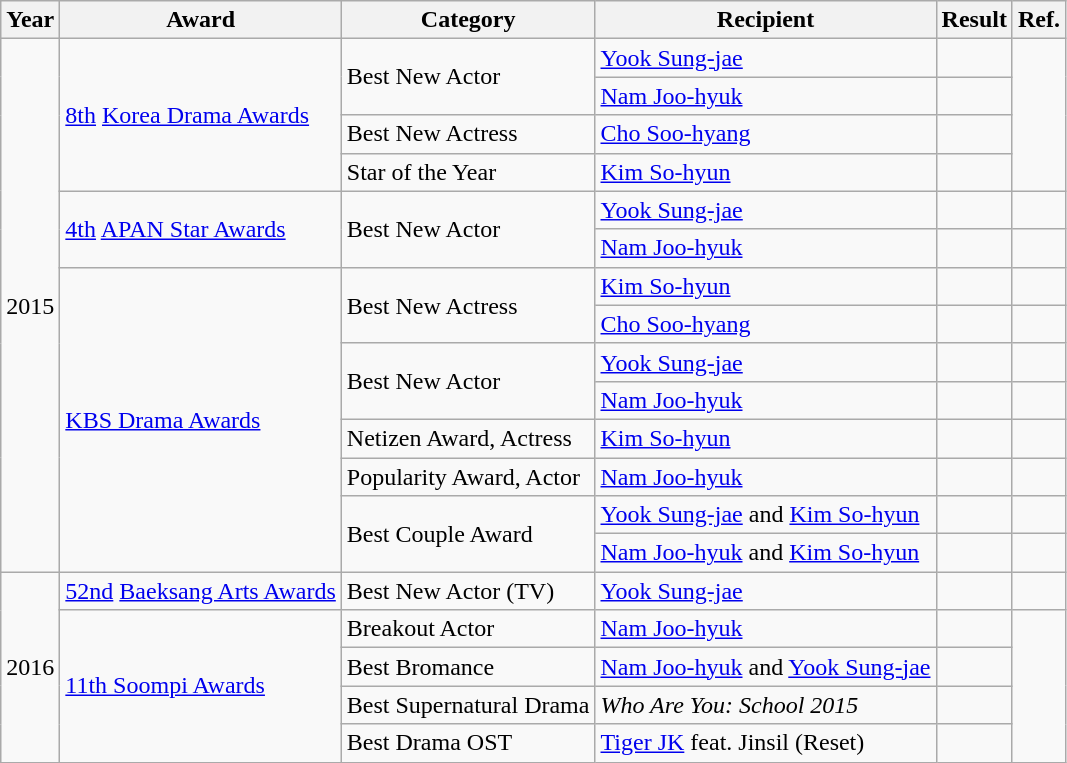<table class="wikitable sortable">
<tr>
<th>Year</th>
<th>Award</th>
<th>Category</th>
<th>Recipient</th>
<th>Result</th>
<th>Ref.</th>
</tr>
<tr>
<td rowspan="14">2015</td>
<td rowspan="4"><a href='#'>8th</a> <a href='#'>Korea Drama Awards</a></td>
<td rowspan="2">Best New Actor</td>
<td><a href='#'>Yook Sung-jae</a></td>
<td></td>
<td rowspan="4"></td>
</tr>
<tr>
<td><a href='#'>Nam Joo-hyuk</a></td>
<td></td>
</tr>
<tr>
<td>Best New Actress</td>
<td><a href='#'>Cho Soo-hyang</a></td>
<td></td>
</tr>
<tr>
<td>Star of the Year</td>
<td><a href='#'>Kim So-hyun</a></td>
<td></td>
</tr>
<tr>
<td rowspan="2"><a href='#'>4th</a> <a href='#'>APAN Star Awards</a></td>
<td rowspan="2">Best New Actor</td>
<td><a href='#'>Yook Sung-jae</a></td>
<td></td>
<td></td>
</tr>
<tr>
<td><a href='#'>Nam Joo-hyuk</a></td>
<td></td>
<td></td>
</tr>
<tr>
<td rowspan="8"><a href='#'>KBS Drama Awards</a></td>
<td rowspan="2">Best New Actress</td>
<td><a href='#'>Kim So-hyun</a></td>
<td></td>
<td></td>
</tr>
<tr>
<td><a href='#'>Cho Soo-hyang</a></td>
<td></td>
<td></td>
</tr>
<tr>
<td rowspan="2">Best New Actor</td>
<td><a href='#'>Yook Sung-jae</a></td>
<td></td>
<td></td>
</tr>
<tr>
<td><a href='#'>Nam Joo-hyuk</a></td>
<td></td>
<td></td>
</tr>
<tr>
<td>Netizen Award, Actress</td>
<td><a href='#'>Kim So-hyun</a></td>
<td></td>
<td></td>
</tr>
<tr>
<td>Popularity Award, Actor</td>
<td><a href='#'>Nam Joo-hyuk</a></td>
<td></td>
<td></td>
</tr>
<tr>
<td rowspan="2">Best Couple Award</td>
<td><a href='#'>Yook Sung-jae</a> and <a href='#'>Kim So-hyun</a></td>
<td></td>
<td></td>
</tr>
<tr>
<td><a href='#'>Nam Joo-hyuk</a> and <a href='#'>Kim So-hyun</a></td>
<td></td>
<td></td>
</tr>
<tr>
<td rowspan="5">2016</td>
<td><a href='#'>52nd</a> <a href='#'>Baeksang Arts Awards</a></td>
<td>Best New Actor (TV)</td>
<td><a href='#'>Yook Sung-jae</a></td>
<td></td>
<td></td>
</tr>
<tr>
<td rowspan="4"><a href='#'>11th Soompi Awards</a></td>
<td>Breakout Actor</td>
<td><a href='#'>Nam Joo-hyuk</a></td>
<td></td>
<td rowspan="4"></td>
</tr>
<tr>
<td>Best Bromance</td>
<td><a href='#'>Nam Joo-hyuk</a> and <a href='#'>Yook Sung-jae</a></td>
<td></td>
</tr>
<tr>
<td>Best Supernatural Drama</td>
<td><em>Who Are You: School 2015</em></td>
<td></td>
</tr>
<tr>
<td>Best Drama OST</td>
<td><a href='#'>Tiger JK</a> feat. Jinsil (Reset)</td>
<td></td>
</tr>
</table>
